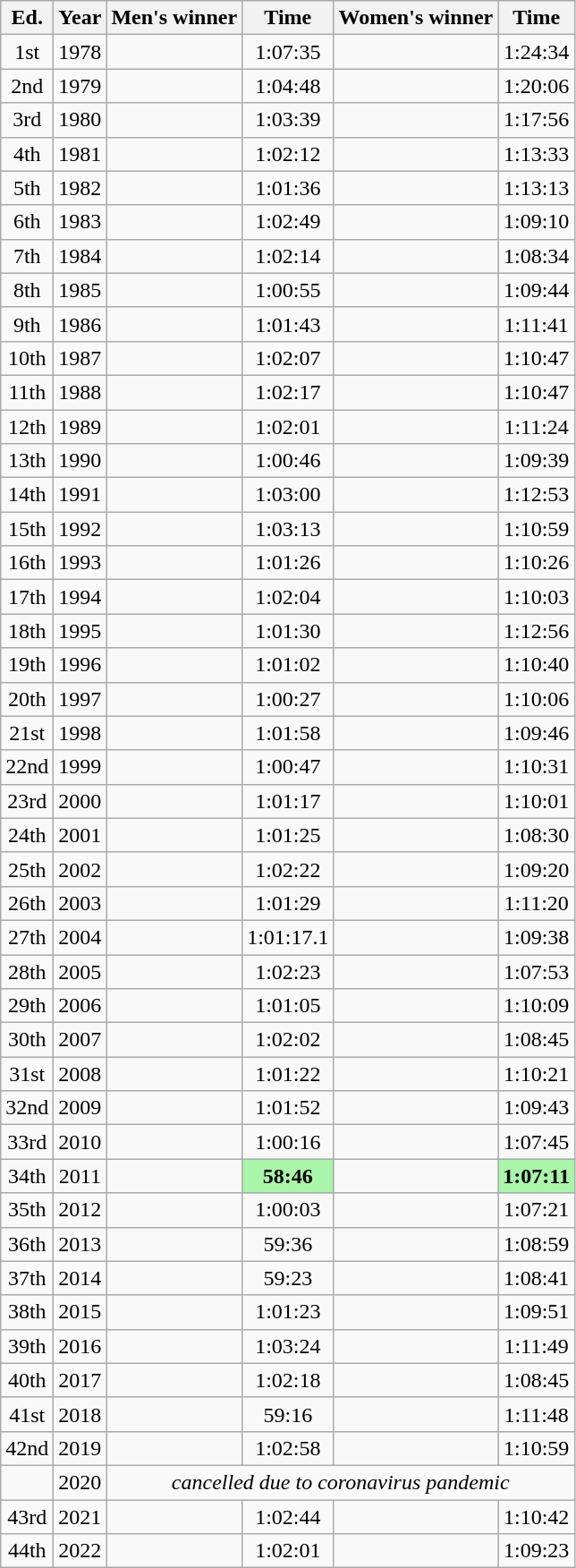<table class="wikitable sortable" style="text-align:center">
<tr>
<th class=unsortable>Ed.</th>
<th>Year</th>
<th>Men's winner</th>
<th>Time</th>
<th>Women's winner</th>
<th>Time</th>
</tr>
<tr>
<td>1st</td>
<td>1978</td>
<td align=left></td>
<td>1:07:35</td>
<td align=left></td>
<td>1:24:34</td>
</tr>
<tr>
<td>2nd</td>
<td>1979</td>
<td align=left></td>
<td>1:04:48</td>
<td align=left></td>
<td>1:20:06</td>
</tr>
<tr>
<td>3rd</td>
<td>1980</td>
<td align=left></td>
<td>1:03:39</td>
<td align=left></td>
<td>1:17:56</td>
</tr>
<tr>
<td>4th</td>
<td>1981</td>
<td align=left></td>
<td>1:02:12</td>
<td align=left></td>
<td>1:13:33</td>
</tr>
<tr>
<td>5th</td>
<td>1982</td>
<td align=left></td>
<td>1:01:36</td>
<td align=left></td>
<td>1:13:13</td>
</tr>
<tr>
<td>6th</td>
<td>1983</td>
<td align=left></td>
<td>1:02:49</td>
<td align=left></td>
<td>1:09:10</td>
</tr>
<tr>
<td>7th</td>
<td>1984</td>
<td align=left></td>
<td>1:02:14</td>
<td align=left></td>
<td>1:08:34</td>
</tr>
<tr>
<td>8th</td>
<td>1985</td>
<td align=left></td>
<td>1:00:55</td>
<td align=left></td>
<td>1:09:44</td>
</tr>
<tr>
<td>9th</td>
<td>1986</td>
<td align=left></td>
<td>1:01:43</td>
<td align=left></td>
<td>1:11:41</td>
</tr>
<tr>
<td>10th</td>
<td>1987</td>
<td align=left></td>
<td>1:02:07</td>
<td align=left></td>
<td>1:10:47</td>
</tr>
<tr>
<td>11th</td>
<td>1988</td>
<td align=left></td>
<td>1:02:17</td>
<td align=left></td>
<td>1:10:47</td>
</tr>
<tr>
<td>12th</td>
<td>1989</td>
<td align=left></td>
<td>1:02:01</td>
<td align=left></td>
<td>1:11:24</td>
</tr>
<tr>
<td>13th</td>
<td>1990</td>
<td align=left></td>
<td>1:00:46</td>
<td align=left></td>
<td>1:09:39</td>
</tr>
<tr>
<td>14th</td>
<td>1991</td>
<td align=left></td>
<td>1:03:00</td>
<td align=left></td>
<td>1:12:53</td>
</tr>
<tr>
<td>15th</td>
<td>1992</td>
<td align=left></td>
<td>1:03:13</td>
<td align=left></td>
<td>1:10:59</td>
</tr>
<tr>
<td>16th</td>
<td>1993</td>
<td align=left></td>
<td>1:01:26</td>
<td align=left></td>
<td>1:10:26</td>
</tr>
<tr>
<td>17th</td>
<td>1994</td>
<td align=left></td>
<td>1:02:04</td>
<td align=left></td>
<td>1:10:03</td>
</tr>
<tr>
<td>18th</td>
<td>1995</td>
<td align=left></td>
<td>1:01:30</td>
<td align=left></td>
<td>1:12:56</td>
</tr>
<tr>
<td>19th</td>
<td>1996</td>
<td align=left></td>
<td>1:01:02</td>
<td align=left></td>
<td>1:10:40</td>
</tr>
<tr>
<td>20th</td>
<td>1997</td>
<td align=left></td>
<td>1:00:27</td>
<td align=left></td>
<td>1:10:06</td>
</tr>
<tr>
<td>21st</td>
<td>1998</td>
<td align=left></td>
<td>1:01:58</td>
<td align=left></td>
<td>1:09:46</td>
</tr>
<tr>
<td>22nd</td>
<td>1999</td>
<td align=left></td>
<td>1:00:47</td>
<td align=left></td>
<td>1:10:31</td>
</tr>
<tr>
<td>23rd</td>
<td>2000</td>
<td align=left></td>
<td>1:01:17</td>
<td align=left></td>
<td>1:10:01</td>
</tr>
<tr>
<td>24th</td>
<td>2001</td>
<td align=left></td>
<td>1:01:25</td>
<td align=left></td>
<td>1:08:30</td>
</tr>
<tr>
<td>25th</td>
<td>2002</td>
<td align=left></td>
<td>1:02:22</td>
<td align=left></td>
<td>1:09:20</td>
</tr>
<tr>
<td>26th</td>
<td>2003</td>
<td align=left></td>
<td>1:01:29</td>
<td align=left></td>
<td>1:11:20</td>
</tr>
<tr>
<td>27th</td>
<td>2004</td>
<td align=left></td>
<td>1:01:17.1</td>
<td align=left></td>
<td>1:09:38</td>
</tr>
<tr>
<td>28th</td>
<td>2005</td>
<td align=left></td>
<td>1:02:23</td>
<td align=left></td>
<td>1:07:53</td>
</tr>
<tr>
<td>29th</td>
<td>2006</td>
<td align=left></td>
<td>1:01:05</td>
<td align=left></td>
<td>1:10:09</td>
</tr>
<tr>
<td>30th</td>
<td>2007</td>
<td align=left></td>
<td>1:02:02</td>
<td align=left></td>
<td>1:08:45</td>
</tr>
<tr>
<td>31st</td>
<td>2008</td>
<td align=left></td>
<td>1:01:22</td>
<td align=left></td>
<td>1:10:21</td>
</tr>
<tr>
<td>32nd</td>
<td>2009</td>
<td align=left></td>
<td>1:01:52</td>
<td align=left></td>
<td>1:09:43</td>
</tr>
<tr>
<td>33rd</td>
<td>2010</td>
<td align=left></td>
<td>1:00:16</td>
<td align=left></td>
<td>1:07:45</td>
</tr>
<tr>
<td>34th</td>
<td>2011</td>
<td align=left></td>
<td bgcolor=#A9F5A9><strong> 58:46</strong></td>
<td align=left></td>
<td bgcolor=#A9F5A9><strong>1:07:11</strong></td>
</tr>
<tr>
<td>35th</td>
<td>2012</td>
<td align=left></td>
<td>1:00:03</td>
<td align=left></td>
<td>1:07:21</td>
</tr>
<tr>
<td>36th</td>
<td>2013</td>
<td align=left></td>
<td> 59:36</td>
<td align=left></td>
<td>1:08:59</td>
</tr>
<tr>
<td>37th</td>
<td>2014</td>
<td align=left></td>
<td> 59:23</td>
<td align=left></td>
<td>1:08:41</td>
</tr>
<tr>
<td>38th</td>
<td>2015</td>
<td align=left></td>
<td>1:01:23</td>
<td align=left></td>
<td>1:09:51</td>
</tr>
<tr>
<td>39th</td>
<td>2016</td>
<td align=left></td>
<td>1:03:24</td>
<td align=left></td>
<td>1:11:49</td>
</tr>
<tr>
<td>40th</td>
<td>2017</td>
<td align=left></td>
<td>1:02:18</td>
<td align=left></td>
<td>1:08:45</td>
</tr>
<tr>
<td>41st</td>
<td>2018</td>
<td align=left></td>
<td> 59:16</td>
<td align=left></td>
<td>1:11:48</td>
</tr>
<tr>
<td>42nd</td>
<td>2019</td>
<td align=left></td>
<td>1:02:58</td>
<td align=left></td>
<td>1:10:59</td>
</tr>
<tr>
<td></td>
<td>2020</td>
<td rowspan=1" colspan="4" align="center" data-sort-value=""><em>cancelled due to coronavirus pandemic</em></td>
</tr>
<tr>
<td>43rd</td>
<td>2021</td>
<td align=left></td>
<td>1:02:44</td>
<td align=left></td>
<td>1:10:42</td>
</tr>
<tr>
<td>44th</td>
<td>2022</td>
<td align=left></td>
<td>1:02:01</td>
<td align=left></td>
<td>1:09:23</td>
</tr>
</table>
